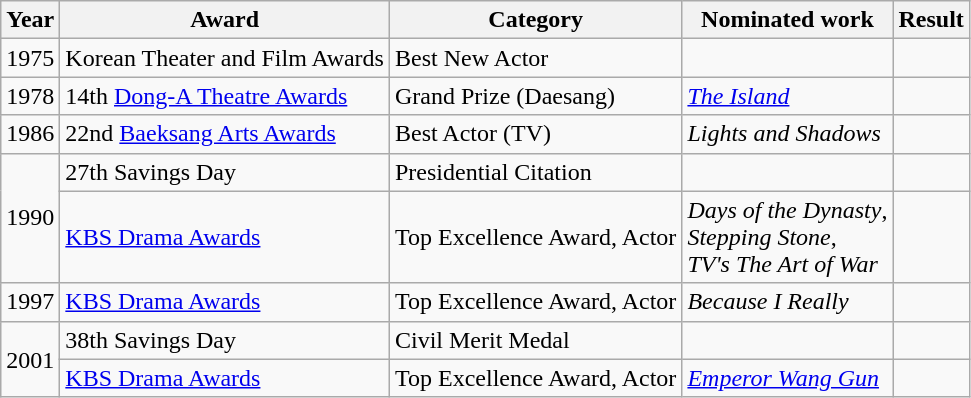<table class="wikitable">
<tr>
<th>Year</th>
<th>Award</th>
<th>Category</th>
<th>Nominated work</th>
<th>Result</th>
</tr>
<tr>
<td>1975</td>
<td>Korean Theater and Film Awards</td>
<td>Best New Actor</td>
<td></td>
<td></td>
</tr>
<tr>
<td>1978</td>
<td>14th <a href='#'>Dong-A Theatre Awards</a></td>
<td>Grand Prize (Daesang)</td>
<td><em><a href='#'>The Island</a></em></td>
<td></td>
</tr>
<tr>
<td>1986</td>
<td>22nd <a href='#'>Baeksang Arts Awards</a></td>
<td>Best Actor (TV)</td>
<td><em>Lights and Shadows</em></td>
<td></td>
</tr>
<tr>
<td rowspan=2>1990</td>
<td>27th Savings Day</td>
<td>Presidential Citation</td>
<td></td>
<td></td>
</tr>
<tr>
<td><a href='#'>KBS Drama Awards</a></td>
<td>Top Excellence Award, Actor</td>
<td><em>Days of the Dynasty</em>, <br> <em>Stepping Stone</em>, <br> <em>TV's The Art of War</em></td>
<td></td>
</tr>
<tr>
<td>1997</td>
<td><a href='#'>KBS Drama Awards</a></td>
<td>Top Excellence Award, Actor</td>
<td><em>Because I Really</em></td>
<td></td>
</tr>
<tr>
<td rowspan=2>2001</td>
<td>38th Savings Day</td>
<td>Civil Merit Medal</td>
<td></td>
<td></td>
</tr>
<tr>
<td><a href='#'>KBS Drama Awards</a></td>
<td>Top Excellence Award, Actor</td>
<td><em><a href='#'>Emperor Wang Gun</a></em></td>
<td></td>
</tr>
</table>
